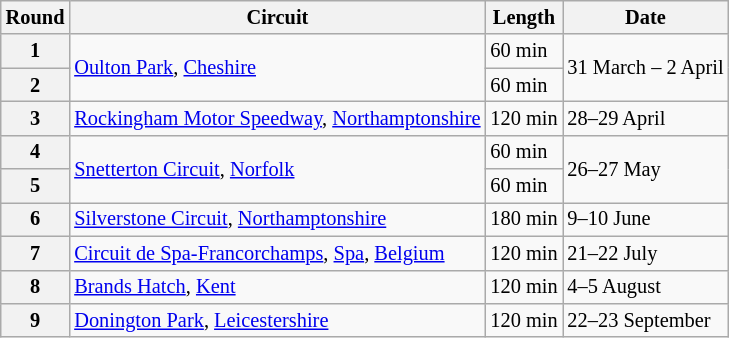<table class="wikitable" style="font-size: 85%;">
<tr>
<th>Round</th>
<th>Circuit</th>
<th>Length</th>
<th>Date</th>
</tr>
<tr>
<th>1</th>
<td rowspan=2><a href='#'>Oulton Park</a>, <a href='#'>Cheshire</a></td>
<td>60 min</td>
<td rowspan=2>31 March – 2 April</td>
</tr>
<tr>
<th>2</th>
<td>60 min</td>
</tr>
<tr>
<th>3</th>
<td><a href='#'>Rockingham Motor Speedway</a>, <a href='#'>Northamptonshire</a></td>
<td>120 min</td>
<td>28–29 April</td>
</tr>
<tr>
<th>4</th>
<td rowspan=2><a href='#'>Snetterton Circuit</a>, <a href='#'>Norfolk</a></td>
<td>60 min</td>
<td rowspan=2>26–27 May</td>
</tr>
<tr>
<th>5</th>
<td>60 min</td>
</tr>
<tr>
<th>6</th>
<td><a href='#'>Silverstone Circuit</a>, <a href='#'>Northamptonshire</a></td>
<td>180 min</td>
<td>9–10 June</td>
</tr>
<tr>
<th>7</th>
<td><a href='#'>Circuit de Spa-Francorchamps</a>, <a href='#'>Spa</a>, <a href='#'>Belgium</a></td>
<td>120 min</td>
<td>21–22 July</td>
</tr>
<tr>
<th>8</th>
<td><a href='#'>Brands Hatch</a>, <a href='#'>Kent</a></td>
<td>120 min</td>
<td>4–5 August</td>
</tr>
<tr>
<th>9</th>
<td><a href='#'>Donington Park</a>, <a href='#'>Leicestershire</a></td>
<td>120 min</td>
<td>22–23 September</td>
</tr>
</table>
